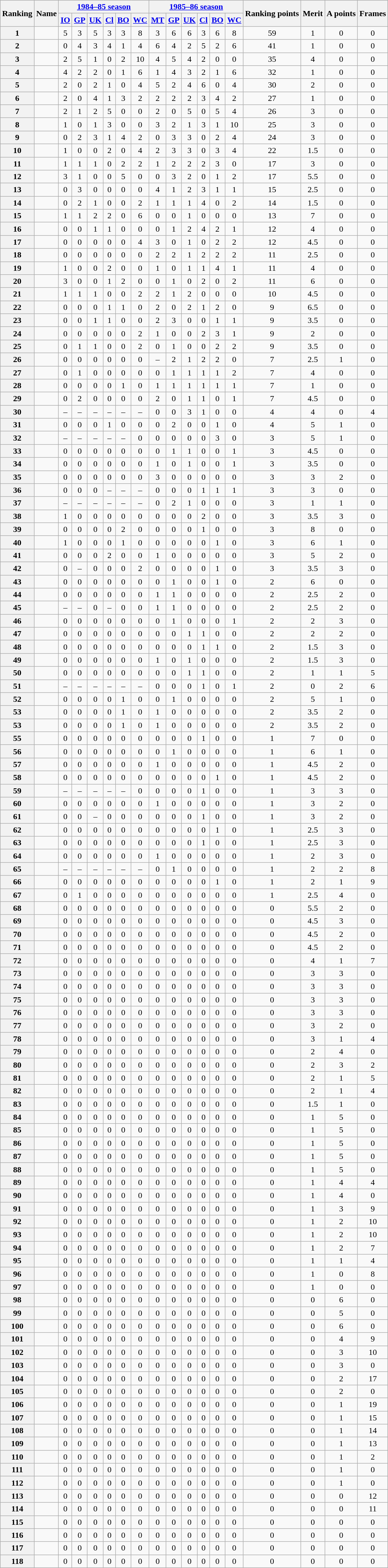<table class="wikitable sortable" style="text-align:center">
<tr>
<th scope="col" rowspan=2>Ranking</th>
<th scope="col" rowspan=2>Name</th>
<th scope="col" colspan=6><a href='#'>1984–85 season</a></th>
<th scope="col" colspan=6><a href='#'>1985–86 season</a></th>
<th scope="col" rowspan=2>Ranking points</th>
<th scope="col" rowspan=2>Merit</th>
<th scope="col" rowspan=2>A points</th>
<th scope="col" rowspan=2>Frames</th>
</tr>
<tr>
<th data-sort-type=text><a href='#'>IO</a></th>
<th data-sort-type=text><a href='#'>GP</a></th>
<th data-sort-type=text><a href='#'>UK</a></th>
<th data-sort-type=text><a href='#'>Cl</a></th>
<th data-sort-type=text><a href='#'>BO</a></th>
<th data-sort-type=text><a href='#'>WC</a></th>
<th data-sort-type=text><a href='#'>MT</a></th>
<th data-sort-type=text><a href='#'>GP</a></th>
<th data-sort-type=text><a href='#'>UK</a></th>
<th data-sort-type=text><a href='#'>Cl</a></th>
<th data-sort-type=text><a href='#'>BO</a></th>
<th data-sort-type=text><a href='#'>WC</a></th>
</tr>
<tr>
<th scope=row>1</th>
<td data-sort-value="Davis, Steve" align=left></td>
<td>5</td>
<td>3</td>
<td>5</td>
<td>3</td>
<td>3</td>
<td>8</td>
<td>3</td>
<td>6</td>
<td>6</td>
<td>3</td>
<td>6</td>
<td>8</td>
<td>59</td>
<td>1</td>
<td>0</td>
<td>0</td>
</tr>
<tr>
<th scope=row>2</th>
<td data-sort-value="Thorburn, Cliff" align=left></td>
<td>0</td>
<td>4</td>
<td>3</td>
<td>4</td>
<td>1</td>
<td>4</td>
<td>6</td>
<td>4</td>
<td>2</td>
<td>5</td>
<td>2</td>
<td>6</td>
<td>41</td>
<td>1</td>
<td>0</td>
<td>0</td>
</tr>
<tr>
<th scope=row>3</th>
<td data-sort-value="Taylor, Dennis" align=left></td>
<td>2</td>
<td>5</td>
<td>1</td>
<td>0</td>
<td>2</td>
<td>10</td>
<td>4</td>
<td>5</td>
<td>4</td>
<td>2</td>
<td>0</td>
<td>0</td>
<td>35</td>
<td>4</td>
<td>0</td>
<td>0</td>
</tr>
<tr>
<th scope=row>4</th>
<td data-sort-value="Knowles, Tony" align=left></td>
<td>4</td>
<td>2</td>
<td>2</td>
<td>0</td>
<td>1</td>
<td>6</td>
<td>1</td>
<td>4</td>
<td>3</td>
<td>2</td>
<td>1</td>
<td>6</td>
<td>32</td>
<td>1</td>
<td>0</td>
<td>0</td>
</tr>
<tr>
<th scope=row>5</th>
<td data-sort-value="White, Jimmy" align=left></td>
<td>2</td>
<td>0</td>
<td>2</td>
<td>1</td>
<td>0</td>
<td>4</td>
<td>5</td>
<td>2</td>
<td>4</td>
<td>6</td>
<td>0</td>
<td>4</td>
<td>30</td>
<td>2</td>
<td>0</td>
<td>0</td>
</tr>
<tr>
<th scope=row>6</th>
<td data-sort-value="Higgins, Alex" align=left></td>
<td>2</td>
<td>0</td>
<td>4</td>
<td>1</td>
<td>3</td>
<td>2</td>
<td>2</td>
<td>2</td>
<td>2</td>
<td>3</td>
<td>4</td>
<td>2</td>
<td>27</td>
<td>1</td>
<td>0</td>
<td>0</td>
</tr>
<tr>
<th scope=row>7</th>
<td data-sort-value="Thorne, Willie" align=left></td>
<td>2</td>
<td>1</td>
<td>2</td>
<td>5</td>
<td>0</td>
<td>0</td>
<td>2</td>
<td>0</td>
<td>5</td>
<td>0</td>
<td>5</td>
<td>4</td>
<td>26</td>
<td>3</td>
<td>0</td>
<td>0</td>
</tr>
<tr>
<th scope=row>8</th>
<td data-sort-value="Johnson, Joe" align=left></td>
<td>1</td>
<td>0</td>
<td>1</td>
<td>3</td>
<td>0</td>
<td>0</td>
<td>3</td>
<td>2</td>
<td>1</td>
<td>3</td>
<td>1</td>
<td>10</td>
<td>25</td>
<td>3</td>
<td>0</td>
<td>0</td>
</tr>
<tr>
<th scope=row>9</th>
<td data-sort-value="Stevens, Kirk" align=left></td>
<td>0</td>
<td>2</td>
<td>3</td>
<td>1</td>
<td>4</td>
<td>2</td>
<td>0</td>
<td>3</td>
<td>3</td>
<td>0</td>
<td>2</td>
<td>4</td>
<td>24</td>
<td>3</td>
<td>0</td>
<td>0</td>
</tr>
<tr>
<th scope=row>10</th>
<td data-sort-value="Griffiths, Terry" align=left></td>
<td>1</td>
<td>0</td>
<td>0</td>
<td>2</td>
<td>0</td>
<td>4</td>
<td>2</td>
<td>3</td>
<td>3</td>
<td>0</td>
<td>3</td>
<td>4</td>
<td>22</td>
<td>1.5</td>
<td>0</td>
<td>0</td>
</tr>
<tr>
<th scope=row>11</th>
<td data-sort-value="Meo, Tony" align=left></td>
<td>1</td>
<td>1</td>
<td>1</td>
<td>0</td>
<td>2</td>
<td>2</td>
<td>1</td>
<td>2</td>
<td>2</td>
<td>2</td>
<td>3</td>
<td>0</td>
<td>17</td>
<td>3</td>
<td>0</td>
<td>0</td>
</tr>
<tr>
<th scope=row>12</th>
<td data-sort-value="Francisco, Silvino" align=left></td>
<td>3</td>
<td>1</td>
<td>0</td>
<td>0</td>
<td>5</td>
<td>0</td>
<td>0</td>
<td>3</td>
<td>2</td>
<td>0</td>
<td>1</td>
<td>2</td>
<td>17</td>
<td>5.5</td>
<td>0</td>
<td>0</td>
</tr>
<tr>
<th scope=row>13</th>
<td data-sort-value="Foulds, Neal" align=left></td>
<td>0</td>
<td>3</td>
<td>0</td>
<td>0</td>
<td>0</td>
<td>0</td>
<td>4</td>
<td>1</td>
<td>2</td>
<td>3</td>
<td>1</td>
<td>1</td>
<td>15</td>
<td>2.5</td>
<td>0</td>
<td>0</td>
</tr>
<tr>
<th scope=row>14</th>
<td data-sort-value="Mountjoy, Doug" align=left></td>
<td>0</td>
<td>2</td>
<td>1</td>
<td>0</td>
<td>0</td>
<td>2</td>
<td>1</td>
<td>1</td>
<td>1</td>
<td>4</td>
<td>0</td>
<td>2</td>
<td>14</td>
<td>1.5</td>
<td>0</td>
<td>0</td>
</tr>
<tr>
<th scope=row>15</th>
<td data-sort-value="Reardon, Ray" align=left></td>
<td>1</td>
<td>1</td>
<td>2</td>
<td>2</td>
<td>0</td>
<td>6</td>
<td>0</td>
<td>0</td>
<td>1</td>
<td>0</td>
<td>0</td>
<td>0</td>
<td>13</td>
<td>7</td>
<td>0</td>
<td>0</td>
</tr>
<tr>
<th scope=row>16</th>
<td data-sort-value="Williams, Rex" align=left></td>
<td>0</td>
<td>0</td>
<td>1</td>
<td>1</td>
<td>0</td>
<td>0</td>
<td>0</td>
<td>1</td>
<td>2</td>
<td>4</td>
<td>2</td>
<td>1</td>
<td>12</td>
<td>4</td>
<td>0</td>
<td>0</td>
</tr>
<tr>
<th scope=row>17</th>
<td data-sort-value="Parrott, John" align=left></td>
<td>0</td>
<td>0</td>
<td>0</td>
<td>0</td>
<td>0</td>
<td>4</td>
<td>3</td>
<td>0</td>
<td>1</td>
<td>0</td>
<td>2</td>
<td>2</td>
<td>12</td>
<td>4.5</td>
<td>0</td>
<td>0</td>
</tr>
<tr>
<th scope=row>18</th>
<td data-sort-value="Campbell, John" align=left></td>
<td>0</td>
<td>0</td>
<td>0</td>
<td>0</td>
<td>0</td>
<td>0</td>
<td>2</td>
<td>2</td>
<td>1</td>
<td>2</td>
<td>2</td>
<td>2</td>
<td>11</td>
<td>2.5</td>
<td>0</td>
<td>0</td>
</tr>
<tr>
<th scope=row>19</th>
<td data-sort-value="Virgo, John" align=left></td>
<td>1</td>
<td>0</td>
<td>0</td>
<td>2</td>
<td>0</td>
<td>0</td>
<td>1</td>
<td>0</td>
<td>1</td>
<td>1</td>
<td>4</td>
<td>1</td>
<td>11</td>
<td>4</td>
<td>0</td>
<td>0</td>
</tr>
<tr>
<th scope=row>20</th>
<td data-sort-value="Hughes, Eugene" align=left></td>
<td>3</td>
<td>0</td>
<td>0</td>
<td>1</td>
<td>2</td>
<td>0</td>
<td>0</td>
<td>1</td>
<td>0</td>
<td>2</td>
<td>0</td>
<td>2</td>
<td>11</td>
<td>6</td>
<td>0</td>
<td>0</td>
</tr>
<tr>
<th scope=row>21</th>
<td data-sort-value="Taylor, David" align=left></td>
<td>1</td>
<td>1</td>
<td>1</td>
<td>0</td>
<td>0</td>
<td>2</td>
<td>2</td>
<td>1</td>
<td>2</td>
<td>0</td>
<td>0</td>
<td>0</td>
<td>10</td>
<td>4.5</td>
<td>0</td>
<td>0</td>
</tr>
<tr>
<th scope=row>22</th>
<td data-sort-value="MacLeod, Murdo" align=left></td>
<td>0</td>
<td>0</td>
<td>0</td>
<td>1</td>
<td>1</td>
<td>0</td>
<td>2</td>
<td>0</td>
<td>2</td>
<td>1</td>
<td>2</td>
<td>0</td>
<td>9</td>
<td>6.5</td>
<td>0</td>
<td>0</td>
</tr>
<tr>
<th scope=row>23</th>
<td data-sort-value="Wilson, Cliff" align=left></td>
<td>0</td>
<td>0</td>
<td>1</td>
<td>1</td>
<td>0</td>
<td>0</td>
<td>2</td>
<td>3</td>
<td>0</td>
<td>0</td>
<td>1</td>
<td>1</td>
<td>9</td>
<td>3.5</td>
<td>0</td>
<td>0</td>
</tr>
<tr>
<th scope=row>24</th>
<td data-sort-value="Werbeniuk, Bill" align=left></td>
<td>0</td>
<td>0</td>
<td>0</td>
<td>0</td>
<td>0</td>
<td>2</td>
<td>1</td>
<td>0</td>
<td>0</td>
<td>2</td>
<td>3</td>
<td>1</td>
<td>9</td>
<td>2</td>
<td>0</td>
<td>0</td>
</tr>
<tr>
<th scope=row>25</th>
<td data-sort-value="Charlton, Eddie" align=left></td>
<td>0</td>
<td>1</td>
<td>1</td>
<td>0</td>
<td>0</td>
<td>2</td>
<td>0</td>
<td>1</td>
<td>0</td>
<td>0</td>
<td>2</td>
<td>2</td>
<td>9</td>
<td>3.5</td>
<td>0</td>
<td>0</td>
</tr>
<tr>
<th scope=row>26</th>
<td data-sort-value="Francisco, Peter" align=left></td>
<td>0</td>
<td>0</td>
<td>0</td>
<td>0</td>
<td>0</td>
<td>0</td>
<td>–</td>
<td>2</td>
<td>1</td>
<td>2</td>
<td>2</td>
<td>0</td>
<td>7</td>
<td>2.5</td>
<td>1</td>
<td>0</td>
</tr>
<tr>
<th scope=row>27</th>
<td data-sort-value="Hallett, Mike" align=left></td>
<td>0</td>
<td>1</td>
<td>0</td>
<td>0</td>
<td>0</td>
<td>0</td>
<td>0</td>
<td>1</td>
<td>1</td>
<td>1</td>
<td>1</td>
<td>2</td>
<td>7</td>
<td>4</td>
<td>0</td>
<td>0</td>
</tr>
<tr>
<th scope=row>28</th>
<td data-sort-value="Martin, Dave" align=left></td>
<td>0</td>
<td>0</td>
<td>0</td>
<td>0</td>
<td>1</td>
<td>0</td>
<td>1</td>
<td>1</td>
<td>1</td>
<td>1</td>
<td>1</td>
<td>1</td>
<td>7</td>
<td>1</td>
<td>0</td>
<td>0</td>
</tr>
<tr>
<th scope=row>29</th>
<td data-sort-value="Reynolds, Dean" align=left></td>
<td>0</td>
<td>2</td>
<td>0</td>
<td>0</td>
<td>0</td>
<td>0</td>
<td>2</td>
<td>0</td>
<td>1</td>
<td>1</td>
<td>0</td>
<td>1</td>
<td>7</td>
<td>4.5</td>
<td>0</td>
<td>0</td>
</tr>
<tr>
<th scope=row>30</th>
<td data-sort-value="West, Barry" align=left></td>
<td>–</td>
<td>–</td>
<td>–</td>
<td>–</td>
<td>–</td>
<td>–</td>
<td>0</td>
<td>0</td>
<td>3</td>
<td>1</td>
<td>0</td>
<td>0</td>
<td>4</td>
<td>4</td>
<td>0</td>
<td>4</td>
</tr>
<tr>
<th scope=row>31</th>
<td data-sort-value="Longworth, Steve" align=left></td>
<td>0</td>
<td>0</td>
<td>0</td>
<td>1</td>
<td>0</td>
<td>0</td>
<td>0</td>
<td>2</td>
<td>0</td>
<td>0</td>
<td>1</td>
<td>0</td>
<td>4</td>
<td>5</td>
<td>1</td>
<td>0</td>
</tr>
<tr>
<th scope=row>32</th>
<td data-sort-value="Wych, Jim" align=left></td>
<td>–</td>
<td>–</td>
<td>–</td>
<td>–</td>
<td>–</td>
<td>0</td>
<td>0</td>
<td>0</td>
<td>0</td>
<td>0</td>
<td>3</td>
<td>0</td>
<td>3</td>
<td>5</td>
<td>1</td>
<td>0</td>
</tr>
<tr>
<th scope=row>33</th>
<td data-sort-value="Fowler, Danny" align=left></td>
<td>0</td>
<td>0</td>
<td>0</td>
<td>0</td>
<td>0</td>
<td>0</td>
<td>0</td>
<td>1</td>
<td>1</td>
<td>0</td>
<td>0</td>
<td>1</td>
<td>3</td>
<td>4.5</td>
<td>0</td>
<td>0</td>
</tr>
<tr>
<th scope=row>34</th>
<td data-sort-value="Spencer, John" align=left></td>
<td>0</td>
<td>0</td>
<td>0</td>
<td>0</td>
<td>0</td>
<td>0</td>
<td>1</td>
<td>0</td>
<td>1</td>
<td>0</td>
<td>0</td>
<td>1</td>
<td>3</td>
<td>3.5</td>
<td>0</td>
<td>0</td>
</tr>
<tr>
<th scope=row>35</th>
<td data-sort-value="Duggan, Steve" align=left></td>
<td>0</td>
<td>0</td>
<td>0</td>
<td>0</td>
<td>0</td>
<td>0</td>
<td>3</td>
<td>0</td>
<td>0</td>
<td>0</td>
<td>0</td>
<td>0</td>
<td>3</td>
<td>3</td>
<td>2</td>
<td>0</td>
</tr>
<tr>
<th scope=row>36</th>
<td data-sort-value="Mans, Perrie" align=left></td>
<td>0</td>
<td>0</td>
<td>0</td>
<td>–</td>
<td>–</td>
<td>–</td>
<td>0</td>
<td>0</td>
<td>0</td>
<td>1</td>
<td>1</td>
<td>1</td>
<td>3</td>
<td>3</td>
<td>0</td>
<td>0</td>
</tr>
<tr>
<th scope=row>37</th>
<td data-sort-value="Drago, Tony" align=left></td>
<td>–</td>
<td>–</td>
<td>–</td>
<td>–</td>
<td>–</td>
<td>–</td>
<td>0</td>
<td>2</td>
<td>1</td>
<td>0</td>
<td>0</td>
<td>0</td>
<td>3</td>
<td>1</td>
<td>1</td>
<td>0</td>
</tr>
<tr>
<th scope=row>38</th>
<td data-sort-value="Gauvreau, Marcel" align=left></td>
<td>1</td>
<td>0</td>
<td>0</td>
<td>0</td>
<td>0</td>
<td>0</td>
<td>0</td>
<td>0</td>
<td>0</td>
<td>2</td>
<td>0</td>
<td>0</td>
<td>3</td>
<td>3.5</td>
<td>3</td>
<td>0</td>
</tr>
<tr>
<th scope=row>39</th>
<td data-sort-value="O'Kane, Dene" align=left></td>
<td>0</td>
<td>0</td>
<td>0</td>
<td>0</td>
<td>2</td>
<td>0</td>
<td>0</td>
<td>0</td>
<td>0</td>
<td>1</td>
<td>0</td>
<td>0</td>
<td>3</td>
<td>8</td>
<td>0</td>
<td>0</td>
</tr>
<tr>
<th scope=row>40</th>
<td data-sort-value="Newbury, Steve" align=left></td>
<td>1</td>
<td>0</td>
<td>0</td>
<td>0</td>
<td>1</td>
<td>0</td>
<td>0</td>
<td>0</td>
<td>0</td>
<td>0</td>
<td>1</td>
<td>0</td>
<td>3</td>
<td>6</td>
<td>1</td>
<td>0</td>
</tr>
<tr>
<th scope=row>41</th>
<td data-sort-value="King, Warren" align=left></td>
<td>0</td>
<td>0</td>
<td>0</td>
<td>2</td>
<td>0</td>
<td>0</td>
<td>1</td>
<td>0</td>
<td>0</td>
<td>0</td>
<td>0</td>
<td>0</td>
<td>3</td>
<td>5</td>
<td>2</td>
<td>0</td>
</tr>
<tr>
<th scope=row>42</th>
<td data-sort-value="Fagan, Patsy" align=left></td>
<td>0</td>
<td>–</td>
<td>0</td>
<td>0</td>
<td>0</td>
<td>2</td>
<td>0</td>
<td>0</td>
<td>0</td>
<td>0</td>
<td>1</td>
<td>0</td>
<td>3</td>
<td>3.5</td>
<td>3</td>
<td>0</td>
</tr>
<tr>
<th scope=row>43</th>
<td data-sort-value="Wildman, Mark" align=left></td>
<td>0</td>
<td>0</td>
<td>0</td>
<td>0</td>
<td>0</td>
<td>0</td>
<td>0</td>
<td>1</td>
<td>0</td>
<td>0</td>
<td>1</td>
<td>0</td>
<td>2</td>
<td>6</td>
<td>0</td>
<td>0</td>
</tr>
<tr>
<th scope=row>44</th>
<td data-sort-value="Scott, George" align=left></td>
<td>0</td>
<td>0</td>
<td>0</td>
<td>0</td>
<td>0</td>
<td>0</td>
<td>1</td>
<td>1</td>
<td>0</td>
<td>0</td>
<td>0</td>
<td>0</td>
<td>2</td>
<td>2.5</td>
<td>2</td>
<td>0</td>
</tr>
<tr>
<th scope=row>45</th>
<td data-sort-value="Harris, Bob" align=left></td>
<td>–</td>
<td>–</td>
<td>0</td>
<td>–</td>
<td>0</td>
<td>0</td>
<td>1</td>
<td>1</td>
<td>0</td>
<td>0</td>
<td>0</td>
<td>0</td>
<td>2</td>
<td>2.5</td>
<td>2</td>
<td>0</td>
</tr>
<tr>
<th scope=row>46</th>
<td data-sort-value="Edmonds, Ray" align=left></td>
<td>0</td>
<td>0</td>
<td>0</td>
<td>0</td>
<td>0</td>
<td>0</td>
<td>0</td>
<td>1</td>
<td>0</td>
<td>0</td>
<td>0</td>
<td>1</td>
<td>2</td>
<td>2</td>
<td>3</td>
<td>0</td>
</tr>
<tr>
<th scope=row>47</th>
<td data-sort-value="Davis, Fred" align=left></td>
<td>0</td>
<td>0</td>
<td>0</td>
<td>0</td>
<td>0</td>
<td>0</td>
<td>0</td>
<td>0</td>
<td>1</td>
<td>1</td>
<td>0</td>
<td>0</td>
<td>2</td>
<td>2</td>
<td>2</td>
<td>0</td>
</tr>
<tr>
<th scope=row>48</th>
<td data-sort-value="Browne, Paddy" align=left></td>
<td>0</td>
<td>0</td>
<td>0</td>
<td>0</td>
<td>0</td>
<td>0</td>
<td>0</td>
<td>0</td>
<td>0</td>
<td>1</td>
<td>1</td>
<td>0</td>
<td>2</td>
<td>1.5</td>
<td>3</td>
<td>0</td>
</tr>
<tr>
<th scope=row>49</th>
<td data-sort-value="Chappel, Tony" align=left></td>
<td>0</td>
<td>0</td>
<td>0</td>
<td>0</td>
<td>0</td>
<td>0</td>
<td>1</td>
<td>0</td>
<td>1</td>
<td>0</td>
<td>0</td>
<td>0</td>
<td>2</td>
<td>1.5</td>
<td>3</td>
<td>0</td>
</tr>
<tr>
<th scope=row>50</th>
<td data-sort-value="Cripsey, Graham" align=left></td>
<td>0</td>
<td>0</td>
<td>0</td>
<td>0</td>
<td>0</td>
<td>0</td>
<td>0</td>
<td>0</td>
<td>1</td>
<td>1</td>
<td>0</td>
<td>0</td>
<td>2</td>
<td>1</td>
<td>1</td>
<td>5</td>
</tr>
<tr>
<th scope=row>51</th>
<td data-sort-value="Hendry, Stephen" align=left></td>
<td>–</td>
<td>–</td>
<td>–</td>
<td>–</td>
<td>–</td>
<td>–</td>
<td>0</td>
<td>0</td>
<td>0</td>
<td>1</td>
<td>0</td>
<td>1</td>
<td>2</td>
<td>0</td>
<td>2</td>
<td>6</td>
</tr>
<tr>
<th scope=row>52</th>
<td data-sort-value="Miles, Graham" align=left></td>
<td>0</td>
<td>0</td>
<td>0</td>
<td>0</td>
<td>1</td>
<td>0</td>
<td>0</td>
<td>1</td>
<td>0</td>
<td>0</td>
<td>0</td>
<td>0</td>
<td>2</td>
<td>5</td>
<td>1</td>
<td>0</td>
</tr>
<tr>
<th scope=row>53</th>
<td data-sort-value="Chaperon, Bob" align=left></td>
<td>0</td>
<td>0</td>
<td>0</td>
<td>0</td>
<td>1</td>
<td>0</td>
<td>1</td>
<td>0</td>
<td>0</td>
<td>0</td>
<td>0</td>
<td>0</td>
<td>2</td>
<td>3.5</td>
<td>2</td>
<td>0</td>
</tr>
<tr>
<th scope=row>53</th>
<td data-sort-value="Bradley, Malcolm" align=left></td>
<td>0</td>
<td>0</td>
<td>0</td>
<td>0</td>
<td>1</td>
<td>0</td>
<td>1</td>
<td>0</td>
<td>0</td>
<td>0</td>
<td>0</td>
<td>0</td>
<td>2</td>
<td>3.5</td>
<td>2</td>
<td>0</td>
</tr>
<tr>
<th scope=row>55</th>
<td data-sort-value="Jones, Tony" align=left></td>
<td>0</td>
<td>0</td>
<td>0</td>
<td>0</td>
<td>0</td>
<td>0</td>
<td>0</td>
<td>0</td>
<td>0</td>
<td>1</td>
<td>0</td>
<td>0</td>
<td>1</td>
<td>7</td>
<td>0</td>
<td>0</td>
</tr>
<tr>
<th scope=row>56</th>
<td data-sort-value="Jones, Wayne" align=left></td>
<td>0</td>
<td>0</td>
<td>0</td>
<td>0</td>
<td>0</td>
<td>0</td>
<td>0</td>
<td>1</td>
<td>0</td>
<td>0</td>
<td>0</td>
<td>0</td>
<td>1</td>
<td>6</td>
<td>1</td>
<td>0</td>
</tr>
<tr>
<th scope=row>57</th>
<td data-sort-value="Murphy, Tommy" align=left></td>
<td>0</td>
<td>0</td>
<td>0</td>
<td>0</td>
<td>0</td>
<td>0</td>
<td>1</td>
<td>0</td>
<td>0</td>
<td>0</td>
<td>0</td>
<td>0</td>
<td>1</td>
<td>4.5</td>
<td>2</td>
<td>0</td>
</tr>
<tr>
<th scope=row>58</th>
<td data-sort-value="Medati, Paul" align=left></td>
<td>0</td>
<td>0</td>
<td>0</td>
<td>0</td>
<td>0</td>
<td>0</td>
<td>0</td>
<td>0</td>
<td>0</td>
<td>0</td>
<td>1</td>
<td>0</td>
<td>1</td>
<td>4.5</td>
<td>2</td>
<td>0</td>
</tr>
<tr>
<th scope=row>59</th>
<td data-sort-value="van Renburg, Jimmy" align=left></td>
<td>–</td>
<td>–</td>
<td>–</td>
<td>–</td>
<td>–</td>
<td>0</td>
<td>0</td>
<td>0</td>
<td>0</td>
<td>1</td>
<td>0</td>
<td>0</td>
<td>1</td>
<td>3</td>
<td>3</td>
<td>0</td>
</tr>
<tr>
<th scope=row>60</th>
<td data-sort-value="Gibson, Matt" align=left></td>
<td>0</td>
<td>0</td>
<td>0</td>
<td>0</td>
<td>0</td>
<td>0</td>
<td>1</td>
<td>0</td>
<td>0</td>
<td>0</td>
<td>0</td>
<td>0</td>
<td>1</td>
<td>3</td>
<td>2</td>
<td>0</td>
</tr>
<tr>
<th scope=row>61</th>
<td data-sort-value="Mikkelsen, Bernie" align=left></td>
<td>0</td>
<td>0</td>
<td>–</td>
<td>0</td>
<td>0</td>
<td>0</td>
<td>0</td>
<td>0</td>
<td>0</td>
<td>1</td>
<td>0</td>
<td>0</td>
<td>1</td>
<td>3</td>
<td>2</td>
<td>0</td>
</tr>
<tr>
<th scope=row>62</th>
<td data-sort-value="Rea, John" align=left></td>
<td>0</td>
<td>0</td>
<td>0</td>
<td>0</td>
<td>0</td>
<td>0</td>
<td>0</td>
<td>0</td>
<td>0</td>
<td>0</td>
<td>1</td>
<td>0</td>
<td>1</td>
<td>2.5</td>
<td>3</td>
<td>0</td>
</tr>
<tr>
<th scope=row>63</th>
<td data-sort-value="Harris, Vic" align=left></td>
<td>0</td>
<td>0</td>
<td>0</td>
<td>0</td>
<td>0</td>
<td>0</td>
<td>0</td>
<td>0</td>
<td>0</td>
<td>1</td>
<td>0</td>
<td>0</td>
<td>1</td>
<td>2.5</td>
<td>3</td>
<td>0</td>
</tr>
<tr>
<th scope=row>64</th>
<td data-sort-value="Black, Ian" align=left></td>
<td>0</td>
<td>0</td>
<td>0</td>
<td>0</td>
<td>0</td>
<td>0</td>
<td>1</td>
<td>0</td>
<td>0</td>
<td>0</td>
<td>0</td>
<td>0</td>
<td>1</td>
<td>2</td>
<td>3</td>
<td>0</td>
</tr>
<tr>
<th scope=row>65</th>
<td data-sort-value="O'Boye, Joe" align=left></td>
<td>–</td>
<td>–</td>
<td>–</td>
<td>–</td>
<td>–</td>
<td>–</td>
<td>0</td>
<td>1</td>
<td>0</td>
<td>0</td>
<td>0</td>
<td>0</td>
<td>1</td>
<td>2</td>
<td>2</td>
<td>8</td>
</tr>
<tr>
<th scope=row>66</th>
<td data-sort-value="Bales, Roger" align=left></td>
<td>0</td>
<td>0</td>
<td>0</td>
<td>0</td>
<td>0</td>
<td>0</td>
<td>0</td>
<td>0</td>
<td>0</td>
<td>0</td>
<td>1</td>
<td>0</td>
<td>1</td>
<td>2</td>
<td>1</td>
<td>9</td>
</tr>
<tr>
<th scope=row>67</th>
<td data-sort-value="Williamson, Ian" align=left></td>
<td>0</td>
<td>1</td>
<td>0</td>
<td>0</td>
<td>0</td>
<td>0</td>
<td>0</td>
<td>0</td>
<td>0</td>
<td>0</td>
<td>0</td>
<td>0</td>
<td>1</td>
<td>2.5</td>
<td>4</td>
<td>0</td>
</tr>
<tr>
<th scope=row>68</th>
<td data-sort-value="Dodd, Les" align=left></td>
<td>0</td>
<td>0</td>
<td>0</td>
<td>0</td>
<td>0</td>
<td>0</td>
<td>0</td>
<td>0</td>
<td>0</td>
<td>0</td>
<td>0</td>
<td>0</td>
<td>0</td>
<td>5.5</td>
<td>2</td>
<td>0</td>
</tr>
<tr>
<th scope=row>69</th>
<td data-sort-value="Foldvari, Robby" align=left></td>
<td>0</td>
<td>0</td>
<td>0</td>
<td>0</td>
<td>0</td>
<td>0</td>
<td>0</td>
<td>0</td>
<td>0</td>
<td>0</td>
<td>0</td>
<td>0</td>
<td>0</td>
<td>4.5</td>
<td>3</td>
<td>0</td>
</tr>
<tr>
<th scope=row>70</th>
<td data-sort-value="Sinclair, Eddie" align=left></td>
<td>0</td>
<td>0</td>
<td>0</td>
<td>0</td>
<td>0</td>
<td>0</td>
<td>0</td>
<td>0</td>
<td>0</td>
<td>0</td>
<td>0</td>
<td>0</td>
<td>0</td>
<td>4.5</td>
<td>2</td>
<td>0</td>
</tr>
<tr>
<th scope=row>71</th>
<td data-sort-value="McLaughlin, Jack" align=left></td>
<td>0</td>
<td>0</td>
<td>0</td>
<td>0</td>
<td>0</td>
<td>0</td>
<td>0</td>
<td>0</td>
<td>0</td>
<td>0</td>
<td>0</td>
<td>0</td>
<td>0</td>
<td>4.5</td>
<td>2</td>
<td>0</td>
</tr>
<tr>
<th scope=row>72</th>
<td data-sort-value="Gibert, Dave" align=left></td>
<td>0</td>
<td>0</td>
<td>0</td>
<td>0</td>
<td>0</td>
<td>0</td>
<td>0</td>
<td>0</td>
<td>0</td>
<td>0</td>
<td>0</td>
<td>0</td>
<td>0</td>
<td>4</td>
<td>1</td>
<td>7</td>
</tr>
<tr>
<th scope=row>73</th>
<td data-sort-value="Donnelly, Jim" align=left></td>
<td>0</td>
<td>0</td>
<td>0</td>
<td>0</td>
<td>0</td>
<td>0</td>
<td>0</td>
<td>0</td>
<td>0</td>
<td>0</td>
<td>0</td>
<td>0</td>
<td>0</td>
<td>3</td>
<td>3</td>
<td>0</td>
</tr>
<tr>
<th scope=row>74</th>
<td data-sort-value="Roscoe, Colin" align=left></td>
<td>0</td>
<td>0</td>
<td>0</td>
<td>0</td>
<td>0</td>
<td>0</td>
<td>0</td>
<td>0</td>
<td>0</td>
<td>0</td>
<td>0</td>
<td>0</td>
<td>0</td>
<td>3</td>
<td>3</td>
<td>0</td>
</tr>
<tr>
<th scope=row>75</th>
<td data-sort-value="Morra, Mario" align=left></td>
<td>0</td>
<td>0</td>
<td>0</td>
<td>0</td>
<td>0</td>
<td>0</td>
<td>0</td>
<td>0</td>
<td>0</td>
<td>0</td>
<td>0</td>
<td>0</td>
<td>0</td>
<td>3</td>
<td>3</td>
<td>0</td>
</tr>
<tr>
<th scope=row>76</th>
<td data-sort-value="Fitzmaurice, Jack" align=left></td>
<td>0</td>
<td>0</td>
<td>0</td>
<td>0</td>
<td>0</td>
<td>0</td>
<td>0</td>
<td>0</td>
<td>0</td>
<td>0</td>
<td>0</td>
<td>0</td>
<td>0</td>
<td>3</td>
<td>3</td>
<td>0</td>
</tr>
<tr>
<th scope=row>77</th>
<td data-sort-value="Watterson, Mike" align=left></td>
<td>0</td>
<td>0</td>
<td>0</td>
<td>0</td>
<td>0</td>
<td>0</td>
<td>0</td>
<td>0</td>
<td>0</td>
<td>0</td>
<td>0</td>
<td>0</td>
<td>0</td>
<td>3</td>
<td>2</td>
<td>0</td>
</tr>
<tr>
<th scope=row>78</th>
<td data-sort-value="Darrington, Mike" align=left></td>
<td>0</td>
<td>0</td>
<td>0</td>
<td>0</td>
<td>0</td>
<td>0</td>
<td>0</td>
<td>0</td>
<td>0</td>
<td>0</td>
<td>0</td>
<td>0</td>
<td>0</td>
<td>3</td>
<td>1</td>
<td>4</td>
</tr>
<tr>
<th scope=row>79</th>
<td data-sort-value="Foulds, Geoff" align=left></td>
<td>0</td>
<td>0</td>
<td>0</td>
<td>0</td>
<td>0</td>
<td>0</td>
<td>0</td>
<td>0</td>
<td>0</td>
<td>0</td>
<td>0</td>
<td>0</td>
<td>0</td>
<td>2</td>
<td>4</td>
<td>0</td>
</tr>
<tr>
<th scope=row>80</th>
<td data-sort-value="Sim Ngam, Sakchai " align=left></td>
<td>0</td>
<td>0</td>
<td>0</td>
<td>0</td>
<td>0</td>
<td>0</td>
<td>0</td>
<td>0</td>
<td>0</td>
<td>0</td>
<td>0</td>
<td>0</td>
<td>0</td>
<td>2</td>
<td>3</td>
<td>2</td>
</tr>
<tr>
<th scope=row>81</th>
<td data-sort-value="Sheehan, Dessie" align=left></td>
<td>0</td>
<td>0</td>
<td>0</td>
<td>0</td>
<td>0</td>
<td>0</td>
<td>0</td>
<td>0</td>
<td>0</td>
<td>0</td>
<td>0</td>
<td>0</td>
<td>0</td>
<td>2</td>
<td>1</td>
<td>5</td>
</tr>
<tr>
<th scope=row>82</th>
<td data-sort-value="Bear, Jim" align=left></td>
<td>0</td>
<td>0</td>
<td>0</td>
<td>0</td>
<td>0</td>
<td>0</td>
<td>0</td>
<td>0</td>
<td>0</td>
<td>0</td>
<td>0</td>
<td>0</td>
<td>0</td>
<td>2</td>
<td>1</td>
<td>4</td>
</tr>
<tr>
<th scope=row>83</th>
<td data-sort-value="Dunning, John" align=left></td>
<td>0</td>
<td>0</td>
<td>0</td>
<td>0</td>
<td>0</td>
<td>0</td>
<td>0</td>
<td>0</td>
<td>0</td>
<td>0</td>
<td>0</td>
<td>0</td>
<td>0</td>
<td>1.5</td>
<td>1</td>
<td>0</td>
</tr>
<tr>
<th scope=row>84</th>
<td data-sort-value="Oliver, Bill" align=left></td>
<td>0</td>
<td>0</td>
<td>0</td>
<td>0</td>
<td>0</td>
<td>0</td>
<td>0</td>
<td>0</td>
<td>0</td>
<td>0</td>
<td>0</td>
<td>0</td>
<td>0</td>
<td>1</td>
<td>5</td>
<td>0</td>
</tr>
<tr>
<th scope=row>85</th>
<td data-sort-value="Meadowcroft, Jim" align=left></td>
<td>0</td>
<td>0</td>
<td>0</td>
<td>0</td>
<td>0</td>
<td>0</td>
<td>0</td>
<td>0</td>
<td>0</td>
<td>0</td>
<td>0</td>
<td>0</td>
<td>0</td>
<td>1</td>
<td>5</td>
<td>0</td>
</tr>
<tr>
<th scope=row>86</th>
<td data-sort-value="Rigitano, Gino" align=left></td>
<td>0</td>
<td>0</td>
<td>0</td>
<td>0</td>
<td>0</td>
<td>0</td>
<td>0</td>
<td>0</td>
<td>0</td>
<td>0</td>
<td>0</td>
<td>0</td>
<td>0</td>
<td>1</td>
<td>5</td>
<td>0</td>
</tr>
<tr>
<th scope=row>87</th>
<td data-sort-value="Fisher, Mick" align=left></td>
<td>0</td>
<td>0</td>
<td>0</td>
<td>0</td>
<td>0</td>
<td>0</td>
<td>0</td>
<td>0</td>
<td>0</td>
<td>0</td>
<td>0</td>
<td>0</td>
<td>0</td>
<td>1</td>
<td>5</td>
<td>0</td>
</tr>
<tr>
<th scope=row>88</th>
<td data-sort-value="Kelly, Billy" align=left></td>
<td>0</td>
<td>0</td>
<td>0</td>
<td>0</td>
<td>0</td>
<td>0</td>
<td>0</td>
<td>0</td>
<td>0</td>
<td>0</td>
<td>0</td>
<td>0</td>
<td>0</td>
<td>1</td>
<td>5</td>
<td>0</td>
</tr>
<tr>
<th scope=row>89</th>
<td data-sort-value="Agrawal, Omprakesh" align=left></td>
<td>0</td>
<td>0</td>
<td>0</td>
<td>0</td>
<td>0</td>
<td>0</td>
<td>0</td>
<td>0</td>
<td>0</td>
<td>0</td>
<td>0</td>
<td>0</td>
<td>0</td>
<td>1</td>
<td>4</td>
<td>4</td>
</tr>
<tr>
<th scope=row>90</th>
<td data-sort-value="McLaughlin, Eddie" align=left></td>
<td>0</td>
<td>0</td>
<td>0</td>
<td>0</td>
<td>0</td>
<td>0</td>
<td>0</td>
<td>0</td>
<td>0</td>
<td>0</td>
<td>0</td>
<td>0</td>
<td>0</td>
<td>1</td>
<td>4</td>
<td>0</td>
</tr>
<tr>
<th scope=row>91</th>
<td data-sort-value="Houlihan, Pat" align=left></td>
<td>0</td>
<td>0</td>
<td>0</td>
<td>0</td>
<td>0</td>
<td>0</td>
<td>0</td>
<td>0</td>
<td>0</td>
<td>0</td>
<td>0</td>
<td>0</td>
<td>0</td>
<td>1</td>
<td>3</td>
<td>9</td>
</tr>
<tr>
<th scope=row>92</th>
<td data-sort-value="Hargreaves, John" align=left></td>
<td>0</td>
<td>0</td>
<td>0</td>
<td>0</td>
<td>0</td>
<td>0</td>
<td>0</td>
<td>0</td>
<td>0</td>
<td>0</td>
<td>0</td>
<td>0</td>
<td>0</td>
<td>1</td>
<td>2</td>
<td>10</td>
</tr>
<tr>
<th scope=row>93</th>
<td data-sort-value="Hughes, Dennis" align=left></td>
<td>0</td>
<td>0</td>
<td>0</td>
<td>0</td>
<td>0</td>
<td>0</td>
<td>0</td>
<td>0</td>
<td>0</td>
<td>0</td>
<td>0</td>
<td>0</td>
<td>0</td>
<td>1</td>
<td>2</td>
<td>10</td>
</tr>
<tr>
<th scope=row>94</th>
<td data-sort-value="Smith, Martin" align=left></td>
<td>0</td>
<td>0</td>
<td>0</td>
<td>0</td>
<td>0</td>
<td>0</td>
<td>0</td>
<td>0</td>
<td>0</td>
<td>0</td>
<td>0</td>
<td>0</td>
<td>0</td>
<td>1</td>
<td>2</td>
<td>7</td>
</tr>
<tr>
<th scope=row>95</th>
<td data-sort-value="Jenkins, Greg" align=left></td>
<td>0</td>
<td>0</td>
<td>0</td>
<td>0</td>
<td>0</td>
<td>0</td>
<td>0</td>
<td>0</td>
<td>0</td>
<td>0</td>
<td>0</td>
<td>0</td>
<td>0</td>
<td>1</td>
<td>1</td>
<td>4</td>
</tr>
<tr>
<th scope=row>96</th>
<td data-sort-value="Watson, Gerry" align=left></td>
<td>0</td>
<td>0</td>
<td>0</td>
<td>0</td>
<td>0</td>
<td>0</td>
<td>0</td>
<td>0</td>
<td>0</td>
<td>0</td>
<td>0</td>
<td>0</td>
<td>0</td>
<td>1</td>
<td>0</td>
<td>8</td>
</tr>
<tr>
<th scope=row>97</th>
<td data-sort-value="Thornley, Paul" align=left></td>
<td>0</td>
<td>0</td>
<td>0</td>
<td>0</td>
<td>0</td>
<td>0</td>
<td>0</td>
<td>0</td>
<td>0</td>
<td>0</td>
<td>0</td>
<td>0</td>
<td>0</td>
<td>1</td>
<td>0</td>
<td>0</td>
</tr>
<tr>
<th scope=row>98</th>
<td data-sort-value="Jonik, Frank" align=left></td>
<td>0</td>
<td>0</td>
<td>0</td>
<td>0</td>
<td>0</td>
<td>0</td>
<td>0</td>
<td>0</td>
<td>0</td>
<td>0</td>
<td>0</td>
<td>0</td>
<td>0</td>
<td>0</td>
<td>6</td>
<td>0</td>
</tr>
<tr>
<th scope=row>99</th>
<td data-sort-value="Chalmers, Dave" align=left></td>
<td>0</td>
<td>0</td>
<td>0</td>
<td>0</td>
<td>0</td>
<td>0</td>
<td>0</td>
<td>0</td>
<td>0</td>
<td>0</td>
<td>0</td>
<td>0</td>
<td>0</td>
<td>0</td>
<td>5</td>
<td>0</td>
</tr>
<tr>
<th scope=row>100</th>
<td data-sort-value="Everton, Clive" align=left></td>
<td>0</td>
<td>0</td>
<td>0</td>
<td>0</td>
<td>0</td>
<td>0</td>
<td>0</td>
<td>0</td>
<td>0</td>
<td>0</td>
<td>0</td>
<td>0</td>
<td>0</td>
<td>0</td>
<td>6</td>
<td>0</td>
</tr>
<tr>
<th scope=row>101</th>
<td data-sort-value="Kearney, Anthony" align=left></td>
<td>0</td>
<td>0</td>
<td>0</td>
<td>0</td>
<td>0</td>
<td>0</td>
<td>0</td>
<td>0</td>
<td>0</td>
<td>0</td>
<td>0</td>
<td>0</td>
<td>0</td>
<td>0</td>
<td>4</td>
<td>9</td>
</tr>
<tr>
<th scope=row>102</th>
<td data-sort-value="Wilkinson, Glen" align=left></td>
<td>0</td>
<td>0</td>
<td>0</td>
<td>0</td>
<td>0</td>
<td>0</td>
<td>0</td>
<td>0</td>
<td>0</td>
<td>0</td>
<td>0</td>
<td>0</td>
<td>0</td>
<td>0</td>
<td>3</td>
<td>10</td>
</tr>
<tr>
<th scope=row>103</th>
<td data-sort-value="Rea, Jackie" align=left></td>
<td>0</td>
<td>0</td>
<td>0</td>
<td>0</td>
<td>0</td>
<td>0</td>
<td>0</td>
<td>0</td>
<td>0</td>
<td>0</td>
<td>0</td>
<td>0</td>
<td>0</td>
<td>0</td>
<td>3</td>
<td>0</td>
</tr>
<tr>
<th scope=row>104</th>
<td data-sort-value="Burke, Pascal" align=left></td>
<td>0</td>
<td>0</td>
<td>0</td>
<td>0</td>
<td>0</td>
<td>0</td>
<td>0</td>
<td>0</td>
<td>0</td>
<td>0</td>
<td>0</td>
<td>0</td>
<td>0</td>
<td>0</td>
<td>2</td>
<td>17</td>
</tr>
<tr>
<th scope=row>105</th>
<td data-sort-value="Cagianello, Joe" align=left></td>
<td>0</td>
<td>0</td>
<td>0</td>
<td>0</td>
<td>0</td>
<td>0</td>
<td>0</td>
<td>0</td>
<td>0</td>
<td>0</td>
<td>0</td>
<td>0</td>
<td>0</td>
<td>0</td>
<td>2</td>
<td>0</td>
</tr>
<tr>
<th scope=row>106</th>
<td data-sort-value="Watchorn, Paul" align=left></td>
<td>0</td>
<td>0</td>
<td>0</td>
<td>0</td>
<td>0</td>
<td>0</td>
<td>0</td>
<td>0</td>
<td>0</td>
<td>0</td>
<td>0</td>
<td>0</td>
<td>0</td>
<td>0</td>
<td>1</td>
<td>19</td>
</tr>
<tr>
<th scope=row>107</th>
<td data-sort-value="Greaves, David" align=left></td>
<td>0</td>
<td>0</td>
<td>0</td>
<td>0</td>
<td>0</td>
<td>0</td>
<td>0</td>
<td>0</td>
<td>0</td>
<td>0</td>
<td>0</td>
<td>0</td>
<td>0</td>
<td>0</td>
<td>1</td>
<td>15</td>
</tr>
<tr>
<th scope=row>108</th>
<td data-sort-value="Mienie, Derek" align=left></td>
<td>0</td>
<td>0</td>
<td>0</td>
<td>0</td>
<td>0</td>
<td>0</td>
<td>0</td>
<td>0</td>
<td>0</td>
<td>0</td>
<td>0</td>
<td>0</td>
<td>0</td>
<td>0</td>
<td>1</td>
<td>14</td>
</tr>
<tr>
<th scope=row>109</th>
<td data-sort-value="Demarco, Bert" align=left></td>
<td>0</td>
<td>0</td>
<td>0</td>
<td>0</td>
<td>0</td>
<td>0</td>
<td>0</td>
<td>0</td>
<td>0</td>
<td>0</td>
<td>0</td>
<td>0</td>
<td>0</td>
<td>0</td>
<td>1</td>
<td>13</td>
</tr>
<tr>
<th scope=row>110</th>
<td data-sort-value="Rempe, Jim" align=left></td>
<td>0</td>
<td>0</td>
<td>0</td>
<td>0</td>
<td>0</td>
<td>0</td>
<td>0</td>
<td>0</td>
<td>0</td>
<td>0</td>
<td>0</td>
<td>0</td>
<td>0</td>
<td>0</td>
<td>1</td>
<td>2</td>
</tr>
<tr>
<th scope=row>111</th>
<td data-sort-value="Morgan, Paddy" align=left></td>
<td>0</td>
<td>0</td>
<td>0</td>
<td>0</td>
<td>0</td>
<td>0</td>
<td>0</td>
<td>0</td>
<td>0</td>
<td>0</td>
<td>0</td>
<td>0</td>
<td>0</td>
<td>0</td>
<td>1</td>
<td>0</td>
</tr>
<tr>
<th scope=row>112</th>
<td data-sort-value="Grace, Robbie" align=left></td>
<td>0</td>
<td>0</td>
<td>0</td>
<td>0</td>
<td>0</td>
<td>0</td>
<td>0</td>
<td>0</td>
<td>0</td>
<td>0</td>
<td>0</td>
<td>0</td>
<td>0</td>
<td>0</td>
<td>1</td>
<td>0</td>
</tr>
<tr>
<th scope=row>113</th>
<td data-sort-value="Parkin, Maurice" align=left></td>
<td>0</td>
<td>0</td>
<td>0</td>
<td>0</td>
<td>0</td>
<td>0</td>
<td>0</td>
<td>0</td>
<td>0</td>
<td>0</td>
<td>0</td>
<td>0</td>
<td>0</td>
<td>0</td>
<td>0</td>
<td>12</td>
</tr>
<tr>
<th scope=row>114</th>
<td data-sort-value="Bennett, Bernard" align=left></td>
<td>0</td>
<td>0</td>
<td>0</td>
<td>0</td>
<td>0</td>
<td>0</td>
<td>0</td>
<td>0</td>
<td>0</td>
<td>0</td>
<td>0</td>
<td>0</td>
<td>0</td>
<td>0</td>
<td>0</td>
<td>11</td>
</tr>
<tr>
<th scope=row>115</th>
<td data-sort-value="Hines, Mike" align=left></td>
<td>0</td>
<td>0</td>
<td>0</td>
<td>0</td>
<td>0</td>
<td>0</td>
<td>0</td>
<td>0</td>
<td>0</td>
<td>0</td>
<td>0</td>
<td>0</td>
<td>0</td>
<td>0</td>
<td>0</td>
<td>0</td>
</tr>
<tr>
<th scope=row>116</th>
<td data-sort-value="Anderson, Ian" align=left></td>
<td>0</td>
<td>0</td>
<td>0</td>
<td>0</td>
<td>0</td>
<td>0</td>
<td>0</td>
<td>0</td>
<td>0</td>
<td>0</td>
<td>0</td>
<td>0</td>
<td>0</td>
<td>0</td>
<td>0</td>
<td>0</td>
</tr>
<tr>
<th scope=row>117</th>
<td data-sort-value="Giannaros, James" align=left></td>
<td>0</td>
<td>0</td>
<td>0</td>
<td>0</td>
<td>0</td>
<td>0</td>
<td>0</td>
<td>0</td>
<td>0</td>
<td>0</td>
<td>0</td>
<td>0</td>
<td>0</td>
<td>0</td>
<td>0</td>
<td>0</td>
</tr>
<tr>
<th scope=row>118</th>
<td data-sort-value="Heywood, Leon" align=left></td>
<td>0</td>
<td>0</td>
<td>0</td>
<td>0</td>
<td>0</td>
<td>0</td>
<td>0</td>
<td>0</td>
<td>0</td>
<td>0</td>
<td>0</td>
<td>0</td>
<td>0</td>
<td>0</td>
<td>0</td>
<td>0</td>
</tr>
</table>
